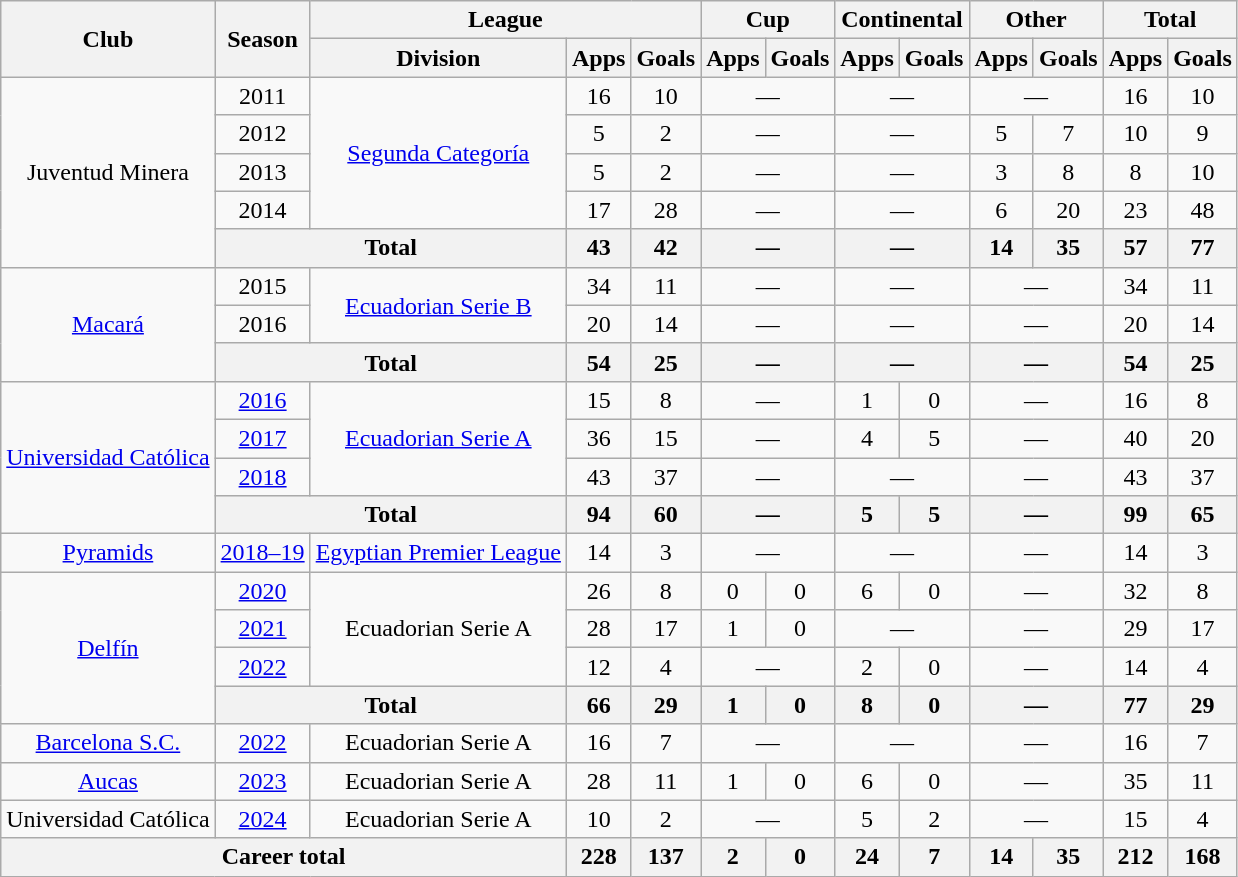<table class="wikitable" style="text-align:center">
<tr>
<th rowspan="2">Club</th>
<th rowspan="2">Season</th>
<th colspan="3">League</th>
<th colspan="2">Cup</th>
<th colspan="2">Continental</th>
<th colspan="2">Other</th>
<th colspan="2">Total</th>
</tr>
<tr>
<th>Division</th>
<th>Apps</th>
<th>Goals</th>
<th>Apps</th>
<th>Goals</th>
<th>Apps</th>
<th>Goals</th>
<th>Apps</th>
<th>Goals</th>
<th>Apps</th>
<th>Goals</th>
</tr>
<tr>
<td rowspan="5">Juventud Minera</td>
<td>2011</td>
<td rowspan="4"><a href='#'>Segunda Categoría</a></td>
<td>16</td>
<td>10</td>
<td colspan="2">—</td>
<td colspan="2">—</td>
<td colspan="2">—</td>
<td>16</td>
<td>10</td>
</tr>
<tr>
<td>2012</td>
<td>5</td>
<td>2</td>
<td colspan="2">—</td>
<td colspan="2">—</td>
<td>5</td>
<td>7</td>
<td>10</td>
<td>9</td>
</tr>
<tr>
<td>2013</td>
<td>5</td>
<td>2</td>
<td colspan="2">—</td>
<td colspan="2">—</td>
<td>3</td>
<td>8</td>
<td>8</td>
<td>10</td>
</tr>
<tr>
<td>2014</td>
<td>17</td>
<td>28</td>
<td colspan="2">—</td>
<td colspan="2">—</td>
<td>6</td>
<td>20</td>
<td>23</td>
<td>48</td>
</tr>
<tr>
<th colspan="2">Total</th>
<th>43</th>
<th>42</th>
<th colspan="2">—</th>
<th colspan="2">—</th>
<th>14</th>
<th>35</th>
<th>57</th>
<th>77</th>
</tr>
<tr>
<td rowspan="3"><a href='#'>Macará</a></td>
<td>2015</td>
<td rowspan="2"><a href='#'>Ecuadorian Serie B</a></td>
<td>34</td>
<td>11</td>
<td colspan="2">—</td>
<td colspan="2">—</td>
<td colspan="2">—</td>
<td>34</td>
<td>11</td>
</tr>
<tr>
<td>2016</td>
<td>20</td>
<td>14</td>
<td colspan="2">—</td>
<td colspan="2">—</td>
<td colspan="2">—</td>
<td>20</td>
<td>14</td>
</tr>
<tr>
<th colspan="2">Total</th>
<th>54</th>
<th>25</th>
<th colspan="2">—</th>
<th colspan="2">—</th>
<th colspan="2">—</th>
<th>54</th>
<th>25</th>
</tr>
<tr>
<td rowspan="4"><a href='#'>Universidad Católica</a></td>
<td><a href='#'>2016</a></td>
<td rowspan="3"><a href='#'>Ecuadorian Serie A</a></td>
<td>15</td>
<td>8</td>
<td colspan="2">—</td>
<td>1</td>
<td>0</td>
<td colspan="2">—</td>
<td>16</td>
<td>8</td>
</tr>
<tr>
<td><a href='#'>2017</a></td>
<td>36</td>
<td>15</td>
<td colspan="2">—</td>
<td>4</td>
<td>5</td>
<td colspan="2">—</td>
<td>40</td>
<td>20</td>
</tr>
<tr>
<td><a href='#'>2018</a></td>
<td>43</td>
<td>37</td>
<td colspan="2">—</td>
<td colspan="2">—</td>
<td colspan="2">—</td>
<td>43</td>
<td>37</td>
</tr>
<tr>
<th colspan="2">Total</th>
<th>94</th>
<th>60</th>
<th colspan="2">—</th>
<th>5</th>
<th>5</th>
<th colspan="2">—</th>
<th>99</th>
<th>65</th>
</tr>
<tr>
<td><a href='#'>Pyramids</a></td>
<td><a href='#'>2018–19</a></td>
<td><a href='#'>Egyptian Premier League</a></td>
<td>14</td>
<td>3</td>
<td colspan="2">—</td>
<td colspan="2">—</td>
<td colspan="2">—</td>
<td>14</td>
<td>3</td>
</tr>
<tr>
<td rowspan="4"><a href='#'>Delfín</a></td>
<td><a href='#'>2020</a></td>
<td rowspan="3">Ecuadorian Serie A</td>
<td>26</td>
<td>8</td>
<td>0</td>
<td>0</td>
<td>6</td>
<td>0</td>
<td colspan="2">—</td>
<td>32</td>
<td>8</td>
</tr>
<tr>
<td><a href='#'>2021</a></td>
<td>28</td>
<td>17</td>
<td>1</td>
<td>0</td>
<td colspan="2">—</td>
<td colspan="2">—</td>
<td>29</td>
<td>17</td>
</tr>
<tr>
<td><a href='#'>2022</a></td>
<td>12</td>
<td>4</td>
<td colspan="2">—</td>
<td>2</td>
<td>0</td>
<td colspan="2">—</td>
<td>14</td>
<td>4</td>
</tr>
<tr>
<th colspan="2">Total</th>
<th>66</th>
<th>29</th>
<th>1</th>
<th>0</th>
<th>8</th>
<th>0</th>
<th colspan="2">—</th>
<th>77</th>
<th>29</th>
</tr>
<tr>
<td><a href='#'>Barcelona S.C.</a></td>
<td><a href='#'>2022</a></td>
<td>Ecuadorian Serie A</td>
<td>16</td>
<td>7</td>
<td colspan="2">—</td>
<td colspan="2">—</td>
<td colspan="2">—</td>
<td>16</td>
<td>7</td>
</tr>
<tr>
<td><a href='#'>Aucas</a></td>
<td><a href='#'>2023</a></td>
<td>Ecuadorian Serie A</td>
<td>28</td>
<td>11</td>
<td>1</td>
<td>0</td>
<td>6</td>
<td>0</td>
<td colspan="2">—</td>
<td>35</td>
<td>11</td>
</tr>
<tr>
<td>Universidad Católica</td>
<td><a href='#'>2024</a></td>
<td>Ecuadorian Serie A</td>
<td>10</td>
<td>2</td>
<td colspan="2">—</td>
<td>5</td>
<td>2</td>
<td colspan="2">—</td>
<td>15</td>
<td>4</td>
</tr>
<tr>
<th colspan="3">Career total</th>
<th>228</th>
<th>137</th>
<th>2</th>
<th>0</th>
<th>24</th>
<th>7</th>
<th>14</th>
<th>35</th>
<th>212</th>
<th>168</th>
</tr>
</table>
